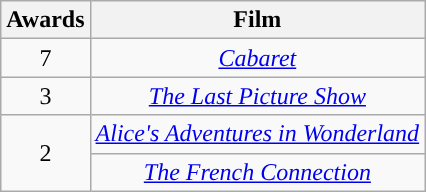<table class="wikitable" style="text-align:center;">
<tr>
<th style="background:">Awards</th>
<th style="background:">Film</th>
</tr>
<tr>
<td>7</td>
<td><em><a href='#'>Cabaret</a></em></td>
</tr>
<tr>
<td>3</td>
<td><em><a href='#'>The Last Picture Show</a></em></td>
</tr>
<tr>
<td rowspan="2">2</td>
<td><em><a href='#'>Alice's Adventures in Wonderland</a></em></td>
</tr>
<tr>
<td><em><a href='#'>The French Connection</a></em></td>
</tr>
</table>
